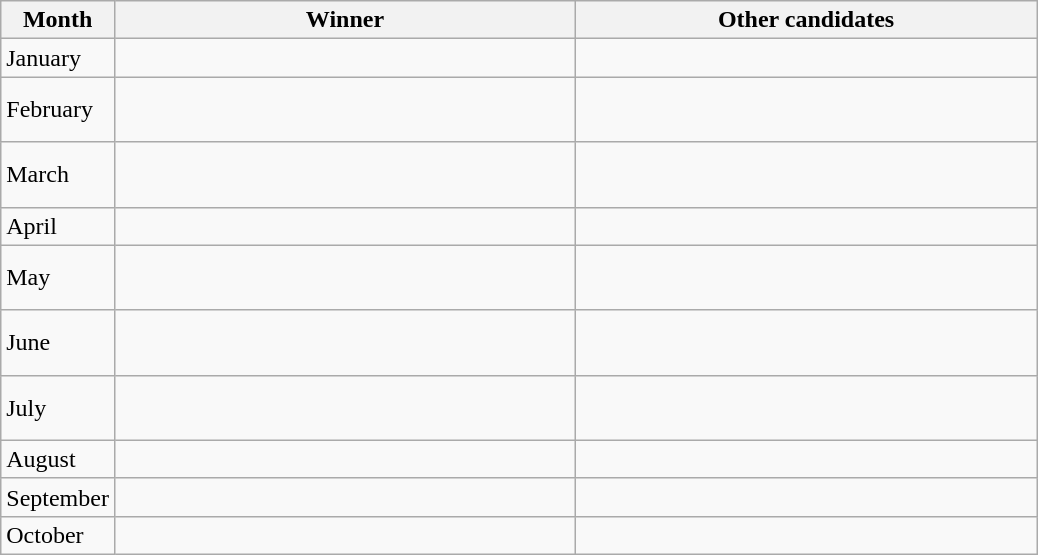<table class="wikitable">
<tr>
<th>Month</th>
<th width=300>Winner</th>
<th width=300>Other candidates</th>
</tr>
<tr>
<td>January</td>
<td></td>
<td> <br></td>
</tr>
<tr>
<td>February</td>
<td></td>
<td> <br> <br></td>
</tr>
<tr>
<td>March</td>
<td></td>
<td> <br> <br></td>
</tr>
<tr>
<td>April</td>
<td></td>
<td> <br></td>
</tr>
<tr>
<td>May</td>
<td></td>
<td> <br> <br></td>
</tr>
<tr>
<td>June</td>
<td></td>
<td> <br> <br></td>
</tr>
<tr>
<td>July</td>
<td></td>
<td> <br> <br></td>
</tr>
<tr>
<td>August</td>
<td></td>
<td> <br></td>
</tr>
<tr>
<td>September</td>
<td></td>
<td> <br></td>
</tr>
<tr>
<td>October</td>
<td></td>
<td> <br></td>
</tr>
</table>
